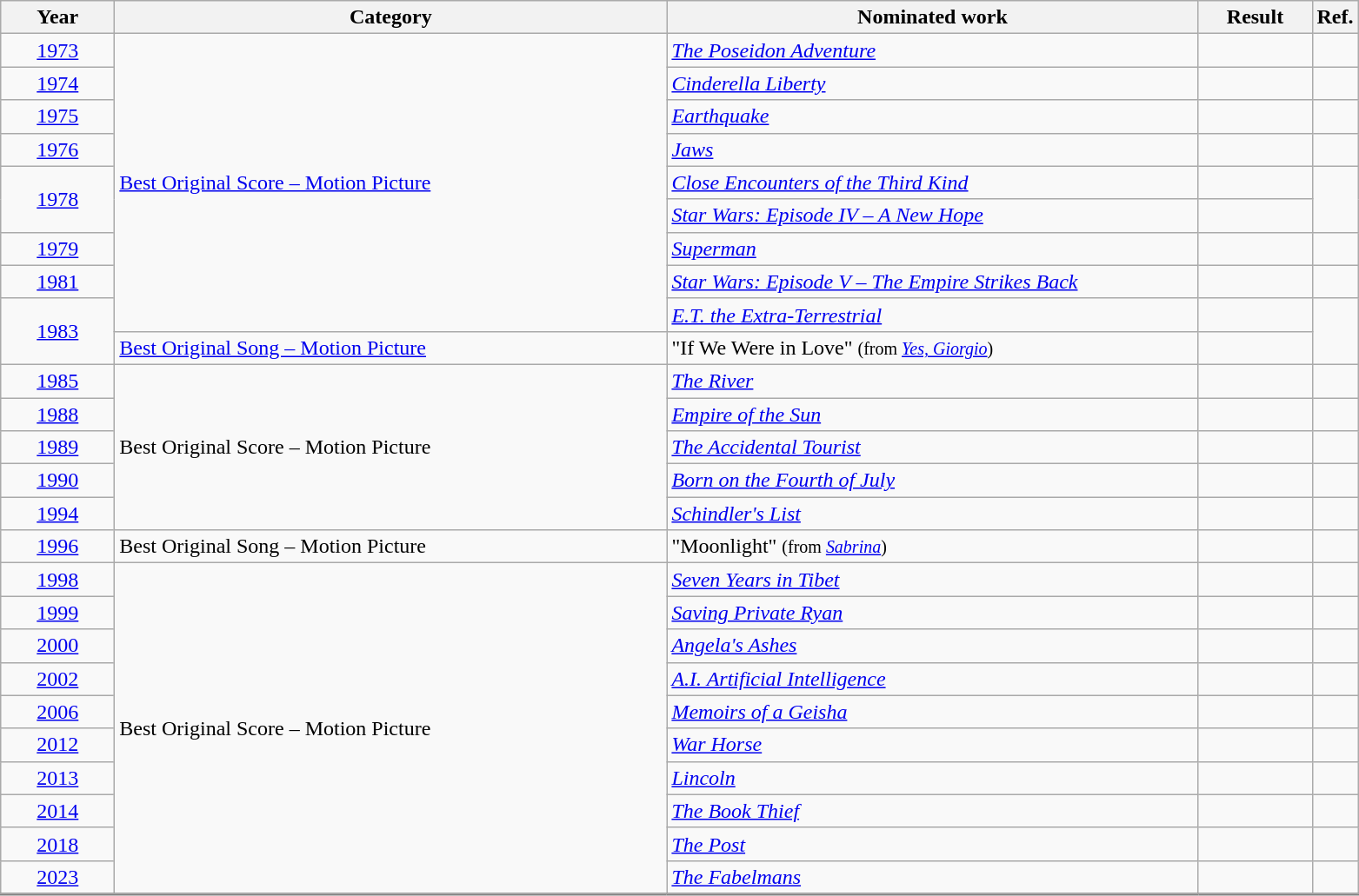<table class=wikitable>
<tr>
<th scope="col" style="width:5em;">Year</th>
<th scope="col" style="width:26em;">Category</th>
<th scope="col" style="width:25em;">Nominated work</th>
<th scope="col" style="width:5em;">Result</th>
<th>Ref.</th>
</tr>
<tr>
<td style="text-align:center;"><a href='#'>1973</a></td>
<td rowspan="9"><a href='#'>Best Original Score – Motion Picture</a></td>
<td><em><a href='#'>The Poseidon Adventure</a></em></td>
<td></td>
<td style="text-align: center"></td>
</tr>
<tr>
<td style="text-align:center;", rowspan=1><a href='#'>1974</a></td>
<td><em><a href='#'>Cinderella Liberty</a></em></td>
<td></td>
<td style="text-align: center"></td>
</tr>
<tr>
<td style="text-align:center;"><a href='#'>1975</a></td>
<td><em><a href='#'>Earthquake</a></em></td>
<td></td>
<td style="text-align: center"></td>
</tr>
<tr>
<td style="text-align:center;"><a href='#'>1976</a></td>
<td><em><a href='#'>Jaws</a></em></td>
<td></td>
<td style="text-align: center"></td>
</tr>
<tr>
<td style="text-align:center;", rowspan=2><a href='#'>1978</a></td>
<td><em><a href='#'>Close Encounters of the Third Kind</a></em></td>
<td></td>
<td rowspan=2 style="text-align: center"></td>
</tr>
<tr>
<td><em><a href='#'>Star Wars: Episode IV – A New Hope</a></em></td>
<td></td>
</tr>
<tr>
<td style="text-align:center;"><a href='#'>1979</a></td>
<td><em><a href='#'>Superman</a></em></td>
<td></td>
<td style="text-align: center"></td>
</tr>
<tr>
<td style="text-align:center;"><a href='#'>1981</a></td>
<td><em><a href='#'>Star Wars: Episode V – The Empire Strikes Back</a></em></td>
<td></td>
<td style="text-align: center"></td>
</tr>
<tr>
<td style="text-align:center;", rowspan=2><a href='#'>1983</a></td>
<td><em><a href='#'>E.T. the Extra-Terrestrial</a></em></td>
<td></td>
<td rowspan=2 style="text-align: center"></td>
</tr>
<tr>
<td><a href='#'>Best Original Song – Motion Picture</a></td>
<td>"If We Were in Love" <small>(from <em><a href='#'>Yes, Giorgio</a></em>)</small></td>
<td></td>
</tr>
<tr>
<td style="text-align:center;"><a href='#'>1985</a></td>
<td rowspan="5">Best Original Score – Motion Picture</td>
<td><em><a href='#'>The River</a></em></td>
<td></td>
<td style="text-align: center"></td>
</tr>
<tr>
<td style="text-align:center;"><a href='#'>1988</a></td>
<td><em><a href='#'>Empire of the Sun</a></em></td>
<td></td>
<td style="text-align: center"></td>
</tr>
<tr>
<td style="text-align:center;"><a href='#'>1989</a></td>
<td><em><a href='#'>The Accidental Tourist</a></em></td>
<td></td>
<td style="text-align: center"></td>
</tr>
<tr>
<td style="text-align:center;"><a href='#'>1990</a></td>
<td><em><a href='#'>Born on the Fourth of July</a></em></td>
<td></td>
<td style="text-align: center"></td>
</tr>
<tr>
<td style="text-align:center;"><a href='#'>1994</a></td>
<td><em><a href='#'>Schindler's List</a></em></td>
<td></td>
<td style="text-align: center"></td>
</tr>
<tr>
<td style="text-align:center;"><a href='#'>1996</a></td>
<td>Best Original Song – Motion Picture</td>
<td>"Moonlight" <small>(from <em><a href='#'>Sabrina</a></em>)</small></td>
<td></td>
<td style="text-align: center"></td>
</tr>
<tr>
<td style="text-align:center;"><a href='#'>1998</a></td>
<td rowspan="10">Best Original Score – Motion Picture</td>
<td><em><a href='#'>Seven Years in Tibet</a></em></td>
<td></td>
<td style="text-align: center"></td>
</tr>
<tr>
<td style="text-align:center;"><a href='#'>1999</a></td>
<td><em><a href='#'>Saving Private Ryan</a></em></td>
<td></td>
<td style="text-align: center"></td>
</tr>
<tr>
<td style="text-align:center;"><a href='#'>2000</a></td>
<td><em><a href='#'>Angela's Ashes</a></em></td>
<td></td>
<td style="text-align: center"></td>
</tr>
<tr>
<td style="text-align:center;"><a href='#'>2002</a></td>
<td><em><a href='#'>A.I. Artificial Intelligence</a></em></td>
<td></td>
<td style="text-align: center"></td>
</tr>
<tr>
<td style="text-align:center;"><a href='#'>2006</a></td>
<td><em><a href='#'>Memoirs of a Geisha</a></em></td>
<td></td>
<td style="text-align: center"></td>
</tr>
<tr>
<td style="text-align:center;"><a href='#'>2012</a></td>
<td><em><a href='#'>War Horse</a></em></td>
<td></td>
<td style="text-align: center"></td>
</tr>
<tr>
<td style="text-align:center;"><a href='#'>2013</a></td>
<td><em><a href='#'>Lincoln</a></em></td>
<td></td>
<td style="text-align: center"></td>
</tr>
<tr>
<td style="text-align:center;"><a href='#'>2014</a></td>
<td><em><a href='#'>The Book Thief</a></em></td>
<td></td>
<td style="text-align: center"></td>
</tr>
<tr>
<td style="text-align:center;"><a href='#'>2018</a></td>
<td><em><a href='#'>The Post</a></em></td>
<td></td>
<td style="text-align: center"></td>
</tr>
<tr>
<td style="text-align:center;"><a href='#'>2023</a></td>
<td><em><a href='#'>The Fabelmans</a></em></td>
<td></td>
<td style="text-align: center"></td>
</tr>
<tr>
</tr>
<tr style="border-top:2px solid gray;">
</tr>
</table>
